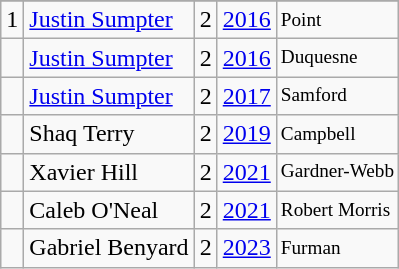<table class="wikitable">
<tr>
</tr>
<tr>
<td>1</td>
<td><a href='#'>Justin Sumpter</a></td>
<td>2</td>
<td><a href='#'>2016</a></td>
<td style="font-size:80%;">Point</td>
</tr>
<tr>
<td></td>
<td><a href='#'>Justin Sumpter</a></td>
<td>2</td>
<td><a href='#'>2016</a></td>
<td style="font-size:80%;">Duquesne</td>
</tr>
<tr>
<td></td>
<td><a href='#'>Justin Sumpter</a></td>
<td>2</td>
<td><a href='#'>2017</a></td>
<td style="font-size:80%;">Samford</td>
</tr>
<tr>
<td></td>
<td>Shaq Terry</td>
<td>2</td>
<td><a href='#'>2019</a></td>
<td style="font-size:80%;">Campbell</td>
</tr>
<tr>
<td></td>
<td>Xavier Hill</td>
<td>2</td>
<td><a href='#'>2021</a></td>
<td style="font-size:80%;">Gardner-Webb</td>
</tr>
<tr>
<td></td>
<td>Caleb O'Neal</td>
<td>2</td>
<td><a href='#'>2021</a></td>
<td style="font-size:80%;">Robert Morris</td>
</tr>
<tr>
<td></td>
<td>Gabriel Benyard</td>
<td>2</td>
<td><a href='#'>2023</a></td>
<td style="font-size:80%;">Furman</td>
</tr>
</table>
